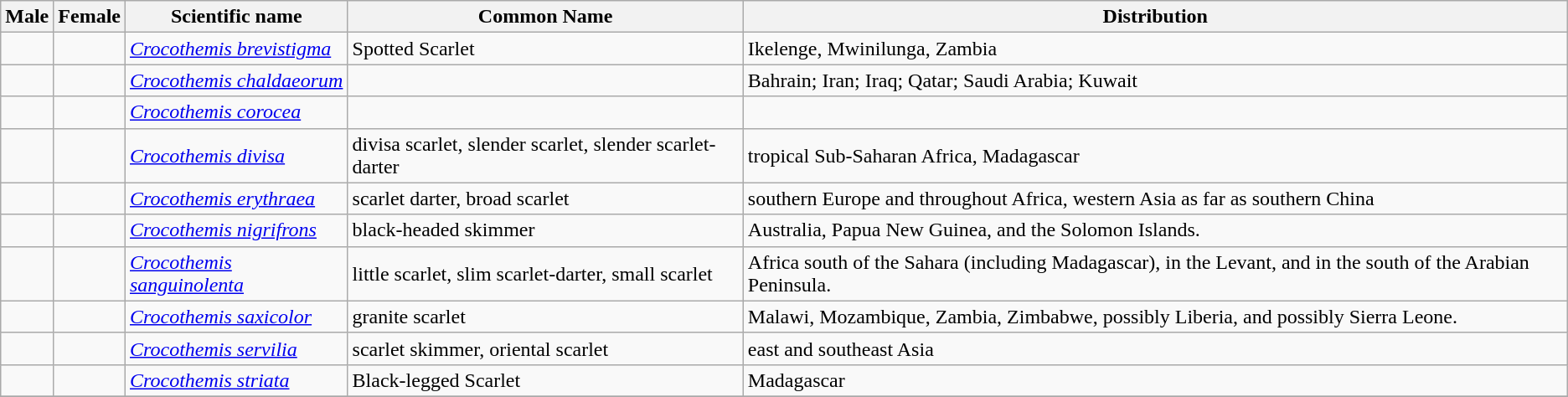<table class="wikitable">
<tr>
<th>Male</th>
<th>Female</th>
<th>Scientific name</th>
<th>Common Name</th>
<th>Distribution</th>
</tr>
<tr>
<td></td>
<td></td>
<td><em><a href='#'>Crocothemis brevistigma</a></em> </td>
<td>Spotted Scarlet</td>
<td>Ikelenge, Mwinilunga, Zambia</td>
</tr>
<tr>
<td></td>
<td></td>
<td><em><a href='#'>Crocothemis chaldaeorum</a></em> </td>
<td></td>
<td>Bahrain; Iran; Iraq; Qatar; Saudi Arabia; Kuwait</td>
</tr>
<tr>
<td></td>
<td></td>
<td><em><a href='#'>Crocothemis corocea</a></em> </td>
<td></td>
<td></td>
</tr>
<tr>
<td></td>
<td></td>
<td><em><a href='#'>Crocothemis divisa</a></em> </td>
<td>divisa scarlet, slender scarlet, slender scarlet-darter</td>
<td>tropical Sub-Saharan Africa, Madagascar</td>
</tr>
<tr>
<td></td>
<td></td>
<td><em><a href='#'>Crocothemis erythraea</a></em> </td>
<td>scarlet darter, broad scarlet</td>
<td>southern Europe and throughout Africa, western Asia as far as southern China</td>
</tr>
<tr>
<td></td>
<td></td>
<td><em><a href='#'>Crocothemis nigrifrons</a></em> </td>
<td>black-headed skimmer</td>
<td>Australia, Papua New Guinea, and the Solomon Islands.</td>
</tr>
<tr>
<td></td>
<td></td>
<td><em><a href='#'>Crocothemis sanguinolenta</a></em> </td>
<td>little scarlet, slim scarlet-darter, small scarlet</td>
<td>Africa south of the Sahara (including Madagascar), in the Levant, and in the south of the Arabian Peninsula.</td>
</tr>
<tr>
<td></td>
<td></td>
<td><em><a href='#'>Crocothemis saxicolor</a></em> </td>
<td>granite scarlet</td>
<td>Malawi, Mozambique, Zambia, Zimbabwe, possibly Liberia, and possibly Sierra Leone.</td>
</tr>
<tr>
<td></td>
<td></td>
<td><em><a href='#'>Crocothemis servilia</a></em> </td>
<td>scarlet skimmer, oriental scarlet</td>
<td>east and southeast Asia</td>
</tr>
<tr>
<td></td>
<td></td>
<td><em><a href='#'>Crocothemis striata</a></em> </td>
<td>Black-legged Scarlet</td>
<td>Madagascar</td>
</tr>
<tr>
</tr>
</table>
